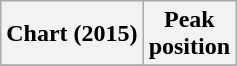<table class="wikitable plainrowheaders" style="text-align:center">
<tr>
<th scope="col">Chart (2015)</th>
<th scope="col">Peak<br>position</th>
</tr>
<tr>
</tr>
</table>
